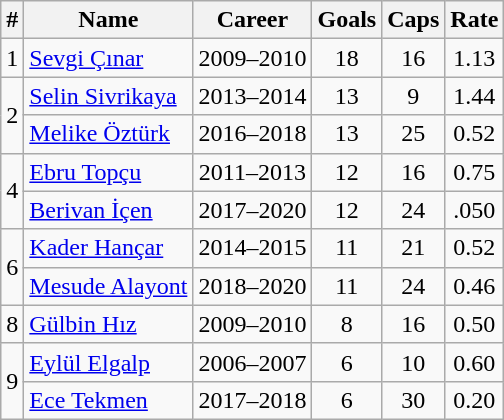<table class="wikitable sortable" style="text-align: center;">
<tr>
<th>#</th>
<th>Name</th>
<th>Career</th>
<th>Goals</th>
<th>Caps</th>
<th>Rate</th>
</tr>
<tr>
<td>1</td>
<td align="left"><a href='#'>Sevgi Çınar</a></td>
<td>2009–2010</td>
<td>18</td>
<td>16</td>
<td>1.13</td>
</tr>
<tr>
<td rowspan=2>2</td>
<td align="left"><a href='#'>Selin Sivrikaya</a></td>
<td>2013–2014</td>
<td>13</td>
<td>9</td>
<td>1.44</td>
</tr>
<tr>
<td align="left"><a href='#'>Melike Öztürk</a></td>
<td>2016–2018</td>
<td>13</td>
<td>25</td>
<td>0.52</td>
</tr>
<tr>
<td rowspan=2>4</td>
<td align="left"><a href='#'>Ebru Topçu</a></td>
<td>2011–2013</td>
<td>12</td>
<td>16</td>
<td>0.75</td>
</tr>
<tr>
<td align="left"><a href='#'>Berivan İçen</a></td>
<td>2017–2020</td>
<td>12</td>
<td>24</td>
<td>.050</td>
</tr>
<tr>
<td rowspan=2>6</td>
<td align="left"><a href='#'>Kader Hançar</a></td>
<td>2014–2015</td>
<td>11</td>
<td>21</td>
<td>0.52</td>
</tr>
<tr>
<td align="left"><a href='#'>Mesude Alayont</a></td>
<td>2018–2020</td>
<td>11</td>
<td>24</td>
<td>0.46</td>
</tr>
<tr>
<td>8</td>
<td align="left"><a href='#'>Gülbin Hız</a></td>
<td>2009–2010</td>
<td>8</td>
<td>16</td>
<td>0.50</td>
</tr>
<tr>
<td rowspan=2>9</td>
<td align="left"><a href='#'>Eylül Elgalp</a></td>
<td>2006–2007</td>
<td>6</td>
<td>10</td>
<td>0.60</td>
</tr>
<tr>
<td align="left"><a href='#'>Ece Tekmen</a></td>
<td>2017–2018</td>
<td>6</td>
<td>30</td>
<td>0.20</td>
</tr>
</table>
